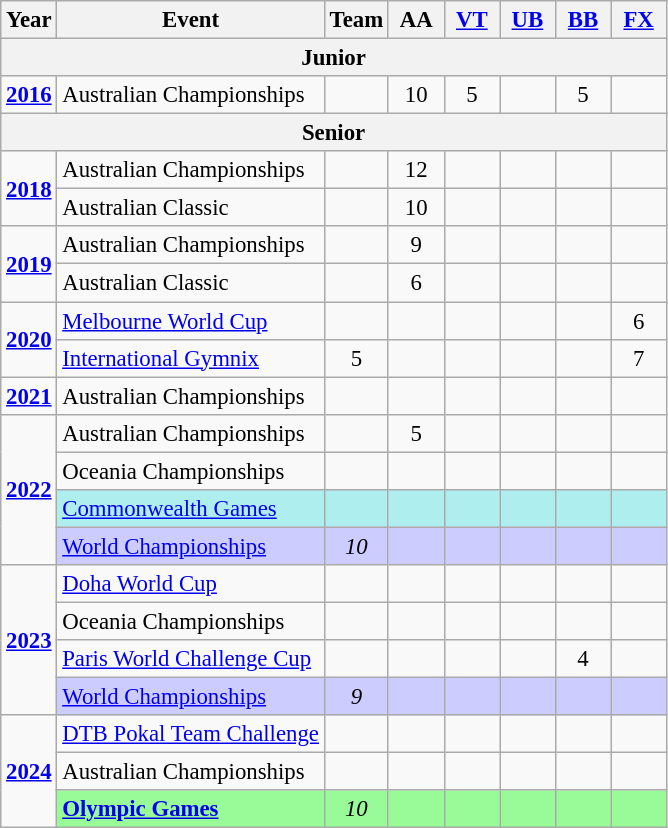<table class="wikitable" border=1 style="text-align:center; font-size:95%;">
<tr>
<th>Year</th>
<th>Event</th>
<th style="width:30px;">Team</th>
<th style="width:30px;">AA</th>
<th style="width:30px;"><a href='#'>VT</a></th>
<th style="width:30px;"><a href='#'>UB</a></th>
<th style="width:30px;"><a href='#'>BB</a></th>
<th style="width:30px;"><a href='#'>FX</a></th>
</tr>
<tr>
<th colspan="8">Junior</th>
</tr>
<tr>
<td rowspan="1"><strong><a href='#'>2016</a></strong></td>
<td align=left>Australian Championships</td>
<td></td>
<td>10</td>
<td>5</td>
<td></td>
<td>5</td>
<td></td>
</tr>
<tr>
<th colspan="8">Senior</th>
</tr>
<tr>
<td rowspan="2"><strong><a href='#'>2018</a></strong></td>
<td align=left>Australian Championships</td>
<td></td>
<td>12</td>
<td></td>
<td></td>
<td></td>
<td></td>
</tr>
<tr>
<td align=left>Australian Classic</td>
<td></td>
<td>10</td>
<td></td>
<td></td>
<td></td>
<td></td>
</tr>
<tr>
<td rowspan="2"><strong><a href='#'>2019</a></strong></td>
<td align=left>Australian Championships</td>
<td></td>
<td>9</td>
<td></td>
<td></td>
<td></td>
<td></td>
</tr>
<tr>
<td align=left>Australian Classic</td>
<td></td>
<td>6</td>
<td></td>
<td></td>
<td></td>
<td></td>
</tr>
<tr>
<td rowspan="2"><strong><a href='#'>2020</a></strong></td>
<td align=left><a href='#'>Melbourne World Cup</a></td>
<td></td>
<td></td>
<td></td>
<td></td>
<td></td>
<td>6</td>
</tr>
<tr>
<td align=left><a href='#'>International Gymnix</a></td>
<td>5</td>
<td></td>
<td></td>
<td></td>
<td></td>
<td>7</td>
</tr>
<tr>
<td rowspan="1"><strong><a href='#'>2021</a></strong></td>
<td align=left>Australian Championships</td>
<td></td>
<td></td>
<td></td>
<td></td>
<td></td>
<td></td>
</tr>
<tr>
<td rowspan="4"><strong><a href='#'>2022</a></strong></td>
<td align=left>Australian Championships</td>
<td></td>
<td>5</td>
<td></td>
<td></td>
<td></td>
<td></td>
</tr>
<tr>
<td align=left>Oceania Championships</td>
<td></td>
<td></td>
<td></td>
<td></td>
<td></td>
<td></td>
</tr>
<tr bgcolor="#afeeee">
<td align=left><a href='#'>Commonwealth Games</a></td>
<td></td>
<td></td>
<td></td>
<td></td>
<td></td>
<td></td>
</tr>
<tr bgcolor=#CCCCFF>
<td align=left><a href='#'>World Championships</a></td>
<td><em>10</em></td>
<td></td>
<td></td>
<td></td>
<td></td>
<td></td>
</tr>
<tr>
<td rowspan="4"><strong><a href='#'>2023</a></strong></td>
<td align=left><a href='#'>Doha World Cup</a></td>
<td></td>
<td></td>
<td></td>
<td></td>
<td></td>
<td></td>
</tr>
<tr>
<td align=left>Oceania Championships</td>
<td></td>
<td></td>
<td></td>
<td></td>
<td></td>
<td></td>
</tr>
<tr>
<td align=left><a href='#'>Paris World Challenge Cup</a></td>
<td></td>
<td></td>
<td></td>
<td></td>
<td>4</td>
<td></td>
</tr>
<tr bgcolor=#CCCCFF>
<td align=left><a href='#'>World Championships</a></td>
<td><em>9</em></td>
<td></td>
<td></td>
<td></td>
<td></td>
<td></td>
</tr>
<tr>
<td rowspan="3"><strong><a href='#'>2024</a></strong></td>
<td align=left><a href='#'>DTB Pokal Team Challenge</a></td>
<td></td>
<td></td>
<td></td>
<td></td>
<td></td>
<td></td>
</tr>
<tr>
<td align=left>Australian Championships</td>
<td></td>
<td></td>
<td></td>
<td></td>
<td></td>
<td></td>
</tr>
<tr bgcolor=98FB98>
<td align=left><strong><a href='#'>Olympic Games</a></strong></td>
<td><em>10</em></td>
<td></td>
<td></td>
<td></td>
<td></td>
<td></td>
</tr>
</table>
